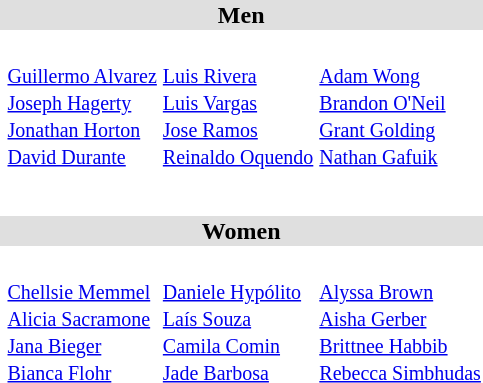<table>
<tr style="background:#dfdfdf;">
<td colspan="4" style="text-align:center;"><strong>Men</strong></td>
</tr>
<tr>
<th scope=row style="text-align:left"></th>
<td><br><small><a href='#'>Guillermo Alvarez</a><br><a href='#'>Joseph Hagerty</a><br><a href='#'>Jonathan Horton</a><br><a href='#'>David Durante</a></small></td>
<td><br><small><a href='#'>Luis Rivera</a><br><a href='#'>Luis Vargas</a><br><a href='#'>Jose Ramos</a><br><a href='#'>Reinaldo Oquendo</a></small></td>
<td><br><small><a href='#'>Adam Wong</a><br><a href='#'>Brandon O'Neil</a><br><a href='#'>Grant Golding</a><br><a href='#'>Nathan Gafuik</a></small></td>
</tr>
<tr>
<th scope=row style="text-align:left"></th>
<td></td>
<td></td>
<td></td>
</tr>
<tr>
<th scope=row style="text-align:left"></th>
<td></td>
<td></td>
<td></td>
</tr>
<tr>
<th scope=row style="text-align:left"></th>
<td></td>
<td></td>
<td></td>
</tr>
<tr>
<th scope=row style="text-align:left"></th>
<td></td>
<td></td>
<td></td>
</tr>
<tr>
<th scope=row style="text-align:left"></th>
<td></td>
<td></td>
<td></td>
</tr>
<tr>
<th scope=row style="text-align:left"></th>
<td></td>
<td></td>
<td></td>
</tr>
<tr>
<th scope=row style="text-align:left"></th>
<td></td>
<td></td>
<td></td>
</tr>
<tr style="background:#dfdfdf;">
<td colspan="4" style="text-align:center;"><strong>Women</strong></td>
</tr>
<tr>
<th scope=row style="text-align:left"></th>
<td><br><small><a href='#'>Chellsie Memmel</a><br><a href='#'>Alicia Sacramone</a><br><a href='#'>Jana Bieger</a><br><a href='#'>Bianca Flohr</a></small></td>
<td><br><small><a href='#'>Daniele Hypólito</a><br><a href='#'>Laís Souza</a><br><a href='#'>Camila Comin</a><br><a href='#'>Jade Barbosa</a></small></td>
<td><br><small><a href='#'>Alyssa Brown</a><br><a href='#'>Aisha Gerber</a><br><a href='#'>Brittnee Habbib</a><br><a href='#'>Rebecca Simbhudas</a></small></td>
</tr>
<tr>
<th scope=row style="text-align:left"></th>
<td></td>
<td></td>
<td></td>
</tr>
<tr>
<th scope=row style="text-align:left"></th>
<td></td>
<td></td>
<td></td>
</tr>
<tr>
<th scope=row style="text-align:left"></th>
<td></td>
<td></td>
<td></td>
</tr>
<tr>
<th scope=row style="text-align:left"></th>
<td></td>
<td></td>
<td></td>
</tr>
<tr>
<th scope=row style="text-align:left"></th>
<td></td>
<td></td>
<td></td>
</tr>
</table>
